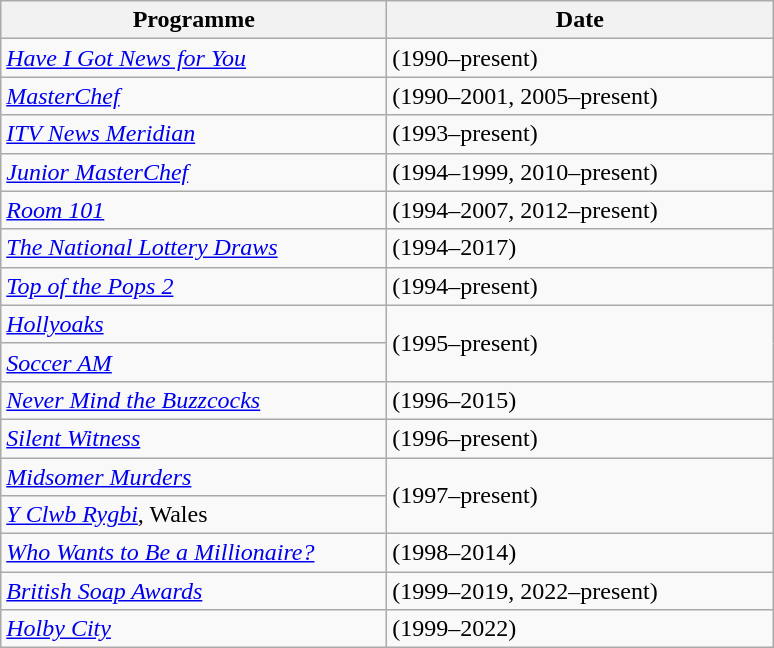<table class="wikitable">
<tr>
<th width=250>Programme</th>
<th width=250>Date</th>
</tr>
<tr>
<td><em><a href='#'>Have I Got News for You</a></em></td>
<td>(1990–present)</td>
</tr>
<tr>
<td><em><a href='#'>MasterChef</a></em></td>
<td>(1990–2001, 2005–present)</td>
</tr>
<tr>
<td><em><a href='#'>ITV News Meridian</a></em></td>
<td>(1993–present)</td>
</tr>
<tr>
<td><em><a href='#'>Junior MasterChef</a></em></td>
<td>(1994–1999, 2010–present)</td>
</tr>
<tr>
<td><em><a href='#'>Room 101</a></em></td>
<td>(1994–2007, 2012–present)</td>
</tr>
<tr>
<td><em><a href='#'>The National Lottery Draws</a></em></td>
<td>(1994–2017)</td>
</tr>
<tr>
<td><em><a href='#'>Top of the Pops 2</a></em></td>
<td>(1994–present)</td>
</tr>
<tr>
<td><em><a href='#'>Hollyoaks</a></em></td>
<td rowspan="2">(1995–present)</td>
</tr>
<tr>
<td><em><a href='#'>Soccer AM</a></em></td>
</tr>
<tr>
<td><em><a href='#'>Never Mind the Buzzcocks</a></em></td>
<td>(1996–2015)</td>
</tr>
<tr>
<td><em><a href='#'>Silent Witness</a></em></td>
<td>(1996–present)</td>
</tr>
<tr>
<td><em><a href='#'>Midsomer Murders</a></em></td>
<td rowspan="2">(1997–present)</td>
</tr>
<tr>
<td><em><a href='#'>Y Clwb Rygbi</a></em>, Wales</td>
</tr>
<tr>
<td><em><a href='#'>Who Wants to Be a Millionaire?</a></em></td>
<td>(1998–2014)</td>
</tr>
<tr>
<td><em><a href='#'>British Soap Awards</a></em></td>
<td>(1999–2019, 2022–present)</td>
</tr>
<tr>
<td><em><a href='#'>Holby City</a></em></td>
<td>(1999–2022)</td>
</tr>
</table>
